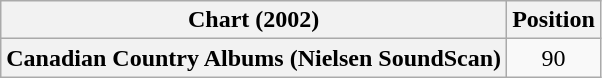<table class="wikitable plainrowheaders">
<tr>
<th>Chart (2002)</th>
<th>Position</th>
</tr>
<tr>
<th scope="row">Canadian Country Albums (Nielsen SoundScan)</th>
<td align=center>90</td>
</tr>
</table>
